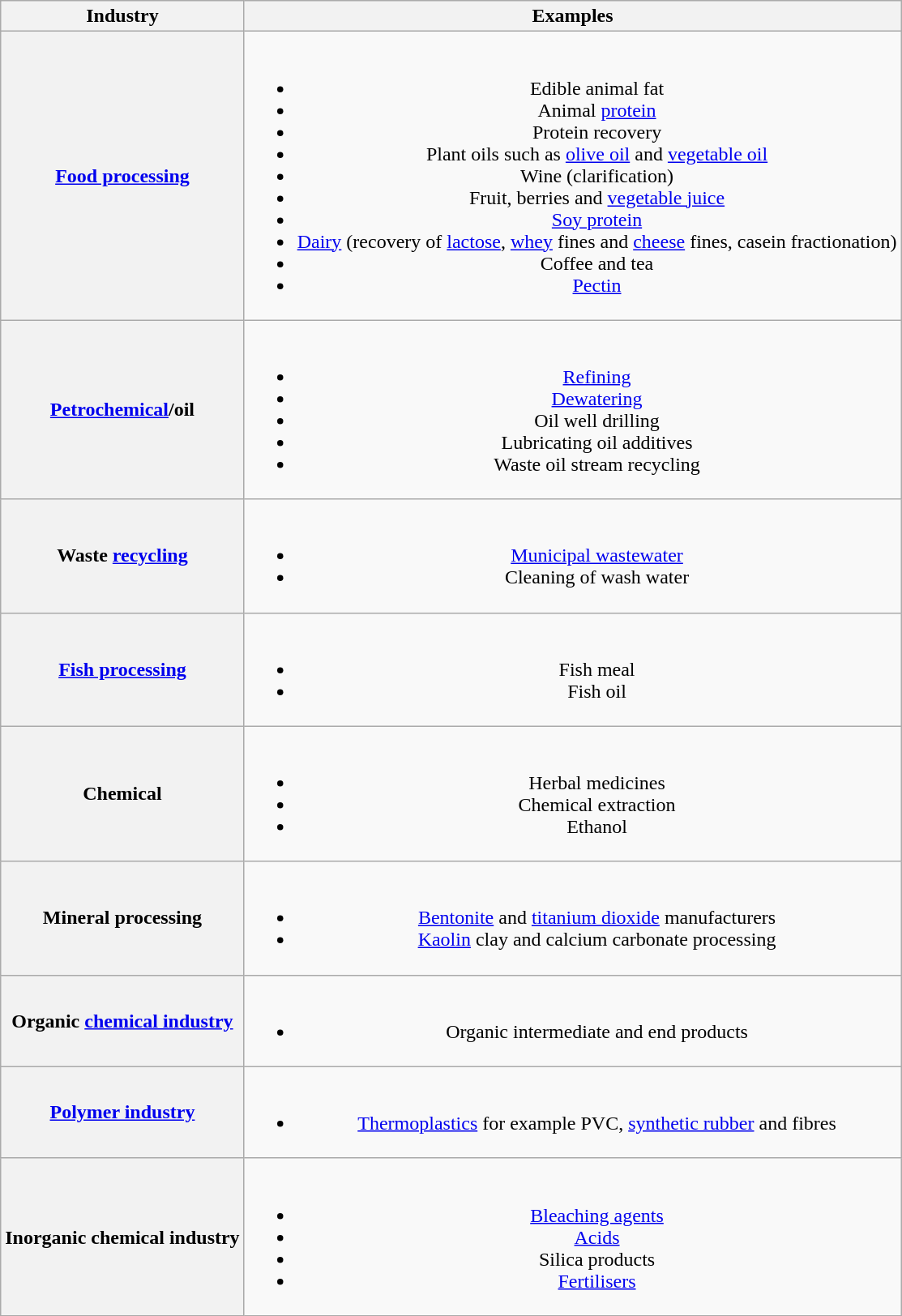<table class="wikitable" style="text-align:center;">
<tr>
<th>Industry</th>
<th>Examples</th>
</tr>
<tr>
<th><a href='#'>Food processing</a></th>
<td><br><ul><li>Edible animal fat</li><li>Animal <a href='#'>protein</a></li><li>Protein recovery</li><li>Plant oils such as <a href='#'>olive oil</a> and <a href='#'>vegetable oil</a></li><li>Wine (clarification)</li><li>Fruit, berries and <a href='#'>vegetable juice</a></li><li><a href='#'>Soy protein</a></li><li><a href='#'>Dairy</a> (recovery of <a href='#'>lactose</a>, <a href='#'>whey</a> fines and <a href='#'>cheese</a> fines, casein fractionation)</li><li>Coffee and tea</li><li><a href='#'>Pectin</a></li></ul></td>
</tr>
<tr>
<th><a href='#'>Petrochemical</a>/oil</th>
<td><br><ul><li><a href='#'>Refining</a></li><li><a href='#'>Dewatering</a></li><li>Oil well drilling</li><li>Lubricating oil additives</li><li>Waste oil stream recycling</li></ul></td>
</tr>
<tr>
<th>Waste <a href='#'>recycling</a></th>
<td><br><ul><li><a href='#'>Municipal wastewater</a></li><li>Cleaning of wash water</li></ul></td>
</tr>
<tr>
<th><a href='#'>Fish processing</a></th>
<td><br><ul><li>Fish meal</li><li>Fish oil</li></ul></td>
</tr>
<tr>
<th>Chemical</th>
<td><br><ul><li>Herbal medicines</li><li>Chemical extraction</li><li>Ethanol</li></ul></td>
</tr>
<tr>
<th>Mineral processing</th>
<td><br><ul><li><a href='#'>Bentonite</a> and <a href='#'>titanium dioxide</a> manufacturers</li><li><a href='#'>Kaolin</a> clay and calcium carbonate processing</li></ul></td>
</tr>
<tr>
<th>Organic <a href='#'>chemical industry</a></th>
<td><br><ul><li>Organic intermediate and end products</li></ul></td>
</tr>
<tr>
<th><a href='#'>Polymer industry</a></th>
<td><br><ul><li><a href='#'>Thermoplastics</a> for example PVC, <a href='#'>synthetic rubber</a> and fibres</li></ul></td>
</tr>
<tr>
<th>Inorganic chemical industry</th>
<td><br><ul><li><a href='#'>Bleaching agents</a></li><li><a href='#'>Acids</a></li><li>Silica products</li><li><a href='#'>Fertilisers</a></li></ul></td>
</tr>
</table>
